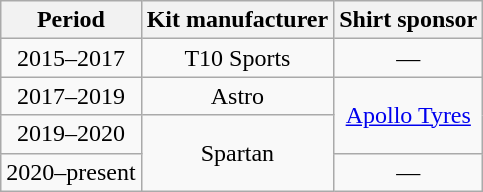<table class="wikitable" style="text-align:center;margin-left:1em;float:center">
<tr>
<th>Period</th>
<th>Kit manufacturer</th>
<th>Shirt sponsor</th>
</tr>
<tr>
<td>2015–2017</td>
<td>T10 Sports</td>
<td>—</td>
</tr>
<tr>
<td>2017–2019</td>
<td>Astro</td>
<td rowspan="2"><a href='#'>Apollo Tyres</a></td>
</tr>
<tr>
<td>2019–2020</td>
<td rowspan="2">Spartan</td>
</tr>
<tr>
<td>2020–present</td>
<td>—</td>
</tr>
</table>
